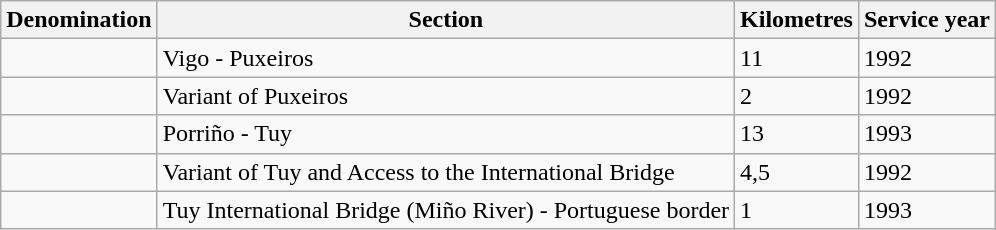<table class="wikitable">
<tr>
<th>Denomination</th>
<th>Section</th>
<th>Kilometres</th>
<th>Service year</th>
</tr>
<tr>
<td></td>
<td>Vigo - Puxeiros</td>
<td>11</td>
<td>1992</td>
</tr>
<tr>
<td></td>
<td>Variant of Puxeiros</td>
<td>2</td>
<td>1992</td>
</tr>
<tr>
<td></td>
<td>Porriño - Tuy</td>
<td>13</td>
<td>1993</td>
</tr>
<tr>
<td></td>
<td>Variant of Tuy and Access to the International Bridge</td>
<td>4,5</td>
<td>1992</td>
</tr>
<tr>
<td></td>
<td>Tuy International Bridge (Miño River) - Portuguese border</td>
<td>1</td>
<td>1993</td>
</tr>
</table>
